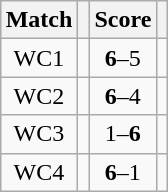<table class="wikitable" style="font-size: 100%; margin: 1em auto 1em auto;">
<tr>
<th>Match</th>
<th></th>
<th>Score</th>
<th></th>
</tr>
<tr>
<td align="center">WC1</td>
<td><strong></strong></td>
<td align="center"><strong>6</strong>–5</td>
<td></td>
</tr>
<tr>
<td align="center">WC2</td>
<td><strong></strong></td>
<td align="center"><strong>6</strong>–4</td>
<td></td>
</tr>
<tr>
<td align="center">WC3</td>
<td></td>
<td align="center">1–<strong>6</strong></td>
<td><strong></strong></td>
</tr>
<tr>
<td align="center">WC4</td>
<td><strong></strong></td>
<td align="center"><strong>6</strong>–1</td>
<td></td>
</tr>
</table>
